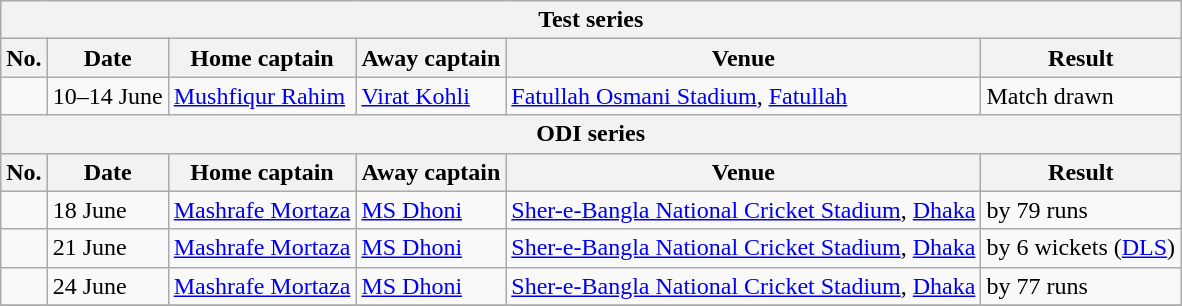<table class="wikitable">
<tr>
<th colspan="9">Test series</th>
</tr>
<tr>
<th>No.</th>
<th>Date</th>
<th>Home captain</th>
<th>Away captain</th>
<th>Venue</th>
<th>Result</th>
</tr>
<tr>
<td></td>
<td>10–14 June</td>
<td><a href='#'>Mushfiqur Rahim</a></td>
<td><a href='#'>Virat Kohli</a></td>
<td><a href='#'>Fatullah Osmani Stadium</a>, <a href='#'>Fatullah</a></td>
<td>Match drawn</td>
</tr>
<tr>
<th colspan="9">ODI series</th>
</tr>
<tr>
<th>No.</th>
<th>Date</th>
<th>Home captain</th>
<th>Away captain</th>
<th>Venue</th>
<th>Result</th>
</tr>
<tr>
<td></td>
<td>18 June</td>
<td><a href='#'>Mashrafe Mortaza</a></td>
<td><a href='#'>MS Dhoni</a></td>
<td><a href='#'>Sher-e-Bangla National Cricket Stadium</a>, <a href='#'>Dhaka</a></td>
<td> by 79 runs</td>
</tr>
<tr>
<td></td>
<td>21 June</td>
<td><a href='#'>Mashrafe Mortaza</a></td>
<td><a href='#'>MS Dhoni</a></td>
<td><a href='#'>Sher-e-Bangla National Cricket Stadium</a>, <a href='#'>Dhaka</a></td>
<td> by 6 wickets (<a href='#'>DLS</a>)</td>
</tr>
<tr>
<td></td>
<td>24 June</td>
<td><a href='#'>Mashrafe Mortaza</a></td>
<td><a href='#'>MS Dhoni</a></td>
<td><a href='#'>Sher-e-Bangla National Cricket Stadium</a>, <a href='#'>Dhaka</a></td>
<td> by 77 runs</td>
</tr>
<tr>
</tr>
</table>
